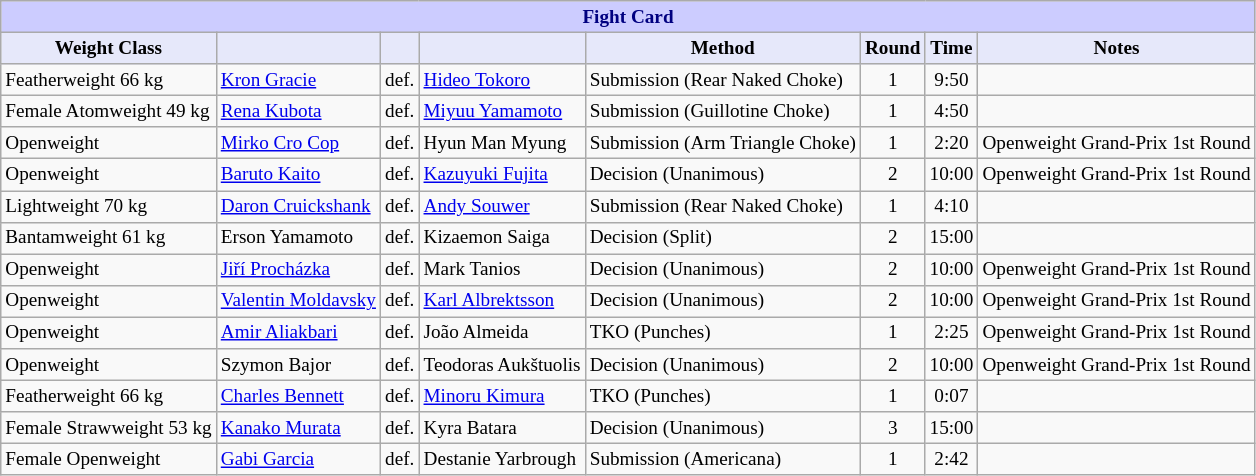<table class="wikitable" style="font-size: 80%;">
<tr>
<th colspan="8" style="background-color: #ccf; color: #000080; text-align: center;"><strong>Fight Card</strong></th>
</tr>
<tr>
<th colspan="1" style="background-color: #E6E8FA; color: #000000; text-align: center;">Weight Class</th>
<th colspan="1" style="background-color: #E6E8FA; color: #000000; text-align: center;"></th>
<th colspan="1" style="background-color: #E6E8FA; color: #000000; text-align: center;"></th>
<th colspan="1" style="background-color: #E6E8FA; color: #000000; text-align: center;"></th>
<th colspan="1" style="background-color: #E6E8FA; color: #000000; text-align: center;">Method</th>
<th colspan="1" style="background-color: #E6E8FA; color: #000000; text-align: center;">Round</th>
<th colspan="1" style="background-color: #E6E8FA; color: #000000; text-align: center;">Time</th>
<th colspan="1" style="background-color: #E6E8FA; color: #000000; text-align: center;">Notes</th>
</tr>
<tr>
<td>Featherweight 66 kg</td>
<td> <a href='#'>Kron Gracie</a></td>
<td align=center>def.</td>
<td> <a href='#'>Hideo Tokoro</a></td>
<td>Submission (Rear Naked Choke)</td>
<td align=center>1</td>
<td align=center>9:50</td>
<td></td>
</tr>
<tr>
<td>Female Atomweight 49 kg</td>
<td> <a href='#'>Rena Kubota</a></td>
<td align=center>def.</td>
<td> <a href='#'>Miyuu Yamamoto</a></td>
<td>Submission (Guillotine Choke)</td>
<td align=center>1</td>
<td align=center>4:50</td>
<td></td>
</tr>
<tr>
<td>Openweight</td>
<td> <a href='#'>Mirko Cro Cop</a></td>
<td align=center>def.</td>
<td> Hyun Man Myung</td>
<td>Submission (Arm Triangle Choke)</td>
<td align=center>1</td>
<td align=center>2:20</td>
<td>Openweight Grand-Prix 1st Round</td>
</tr>
<tr>
<td>Openweight</td>
<td> <a href='#'>Baruto Kaito</a></td>
<td align=center>def.</td>
<td> <a href='#'>Kazuyuki Fujita</a></td>
<td>Decision (Unanimous)</td>
<td align=center>2</td>
<td align=center>10:00</td>
<td>Openweight Grand-Prix 1st Round</td>
</tr>
<tr>
<td>Lightweight 70 kg</td>
<td> <a href='#'>Daron Cruickshank</a></td>
<td align=center>def.</td>
<td> <a href='#'>Andy Souwer</a></td>
<td>Submission (Rear Naked Choke)</td>
<td align=center>1</td>
<td align=center>4:10</td>
<td></td>
</tr>
<tr>
<td>Bantamweight 61 kg</td>
<td> Erson Yamamoto</td>
<td align=center>def.</td>
<td> Kizaemon Saiga</td>
<td>Decision (Split)</td>
<td align=center>2</td>
<td align=center>15:00</td>
<td></td>
</tr>
<tr>
<td>Openweight</td>
<td> <a href='#'>Jiří Procházka</a></td>
<td align=center>def.</td>
<td> Mark Tanios</td>
<td>Decision (Unanimous)</td>
<td align=center>2</td>
<td align=center>10:00</td>
<td>Openweight Grand-Prix 1st Round</td>
</tr>
<tr>
<td>Openweight</td>
<td> <a href='#'>Valentin Moldavsky</a></td>
<td align=center>def.</td>
<td> <a href='#'>Karl Albrektsson</a></td>
<td>Decision (Unanimous)</td>
<td align=center>2</td>
<td align=center>10:00</td>
<td>Openweight Grand-Prix 1st Round</td>
</tr>
<tr>
<td>Openweight</td>
<td> <a href='#'>Amir Aliakbari</a></td>
<td align=center>def.</td>
<td> João Almeida</td>
<td>TKO (Punches)</td>
<td align=center>1</td>
<td align=center>2:25</td>
<td>Openweight Grand-Prix 1st Round</td>
</tr>
<tr>
<td>Openweight</td>
<td> Szymon Bajor</td>
<td align=center>def.</td>
<td> Teodoras Aukštuolis</td>
<td>Decision (Unanimous)</td>
<td align=center>2</td>
<td align=center>10:00</td>
<td>Openweight Grand-Prix 1st Round</td>
</tr>
<tr>
<td>Featherweight 66 kg</td>
<td> <a href='#'>Charles Bennett</a></td>
<td align=center>def.</td>
<td> <a href='#'>Minoru Kimura</a></td>
<td>TKO (Punches)</td>
<td align=center>1</td>
<td align=center>0:07</td>
<td></td>
</tr>
<tr>
<td>Female Strawweight 53 kg</td>
<td> <a href='#'>Kanako Murata</a></td>
<td align=center>def.</td>
<td> Kyra Batara</td>
<td>Decision (Unanimous)</td>
<td align=center>3</td>
<td align=center>15:00</td>
<td></td>
</tr>
<tr>
<td>Female Openweight</td>
<td> <a href='#'>Gabi Garcia</a></td>
<td align=center>def.</td>
<td> Destanie Yarbrough</td>
<td>Submission (Americana)</td>
<td align=center>1</td>
<td align=center>2:42</td>
<td></td>
</tr>
</table>
